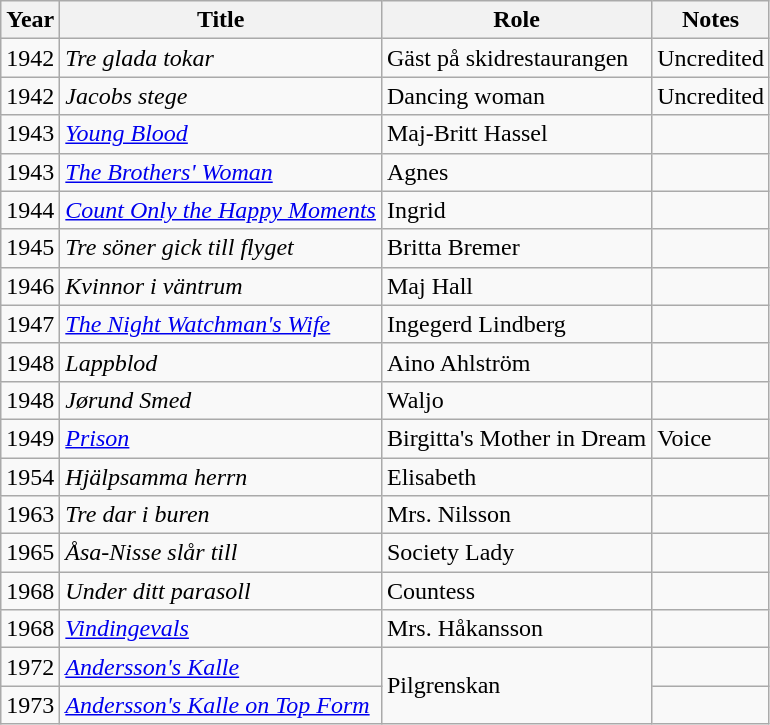<table class="wikitable sortable">
<tr>
<th>Year</th>
<th>Title</th>
<th>Role</th>
<th class="unsortable">Notes</th>
</tr>
<tr>
<td>1942</td>
<td><em>Tre glada tokar</em></td>
<td>Gäst på skidrestaurangen</td>
<td>Uncredited</td>
</tr>
<tr>
<td>1942</td>
<td><em>Jacobs stege</em></td>
<td>Dancing woman</td>
<td>Uncredited</td>
</tr>
<tr>
<td>1943</td>
<td><em><a href='#'>Young Blood</a></em></td>
<td>Maj-Britt Hassel</td>
<td></td>
</tr>
<tr>
<td>1943</td>
<td><em><a href='#'>The Brothers' Woman</a></em></td>
<td>Agnes</td>
<td></td>
</tr>
<tr>
<td>1944</td>
<td><em><a href='#'>Count Only the Happy Moments</a></em></td>
<td>Ingrid</td>
<td></td>
</tr>
<tr>
<td>1945</td>
<td><em>Tre söner gick till flyget</em></td>
<td>Britta Bremer</td>
<td></td>
</tr>
<tr>
<td>1946</td>
<td><em>Kvinnor i väntrum</em></td>
<td>Maj Hall</td>
<td></td>
</tr>
<tr>
<td>1947</td>
<td><em><a href='#'>The Night Watchman's Wife</a></em></td>
<td>Ingegerd Lindberg</td>
<td></td>
</tr>
<tr>
<td>1948</td>
<td><em>Lappblod</em></td>
<td>Aino Ahlström</td>
<td></td>
</tr>
<tr>
<td>1948</td>
<td><em>Jørund Smed</em></td>
<td>Waljo</td>
<td></td>
</tr>
<tr>
<td>1949</td>
<td><em><a href='#'>Prison</a></em></td>
<td>Birgitta's Mother in Dream</td>
<td>Voice</td>
</tr>
<tr>
<td>1954</td>
<td><em>Hjälpsamma herrn</em></td>
<td>Elisabeth</td>
<td></td>
</tr>
<tr>
<td>1963</td>
<td><em>Tre dar i buren</em></td>
<td>Mrs. Nilsson</td>
<td></td>
</tr>
<tr>
<td>1965</td>
<td><em>Åsa-Nisse slår till</em></td>
<td>Society Lady</td>
<td></td>
</tr>
<tr>
<td>1968</td>
<td><em>Under ditt parasoll</em></td>
<td>Countess</td>
<td></td>
</tr>
<tr>
<td>1968</td>
<td><em><a href='#'>Vindingevals</a></em></td>
<td>Mrs. Håkansson</td>
<td></td>
</tr>
<tr>
<td>1972</td>
<td><em><a href='#'>Andersson's Kalle</a></em></td>
<td rowspan="2">Pilgrenskan</td>
<td></td>
</tr>
<tr>
<td>1973</td>
<td><em><a href='#'>Andersson's Kalle on Top Form</a></em></td>
<td></td>
</tr>
</table>
